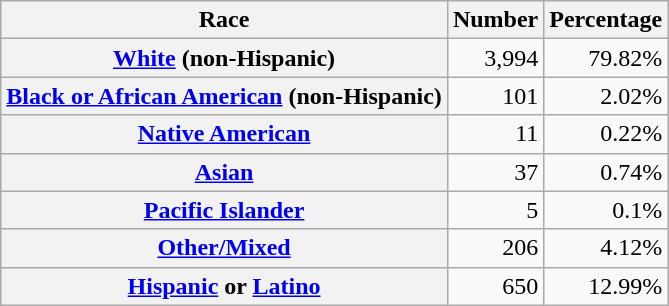<table class="wikitable" style="text-align:right">
<tr>
<th scope="col">Race</th>
<th scope="col">Number</th>
<th scope="col">Percentage</th>
</tr>
<tr>
<th scope="row"><a href='#'>White</a> (non-Hispanic)</th>
<td>3,994</td>
<td>79.82%</td>
</tr>
<tr>
<th scope="row"><a href='#'>Black or African American</a> (non-Hispanic)</th>
<td>101</td>
<td>2.02%</td>
</tr>
<tr>
<th scope="row"><a href='#'>Native American</a></th>
<td>11</td>
<td>0.22%</td>
</tr>
<tr>
<th scope="row"><a href='#'>Asian</a></th>
<td>37</td>
<td>0.74%</td>
</tr>
<tr>
<th scope="row"><a href='#'>Pacific Islander</a></th>
<td>5</td>
<td>0.1%</td>
</tr>
<tr>
<th scope="row"><a href='#'>Other/Mixed</a></th>
<td>206</td>
<td>4.12%</td>
</tr>
<tr>
<th scope="row"><a href='#'>Hispanic</a> or <a href='#'>Latino</a></th>
<td>650</td>
<td>12.99%</td>
</tr>
</table>
